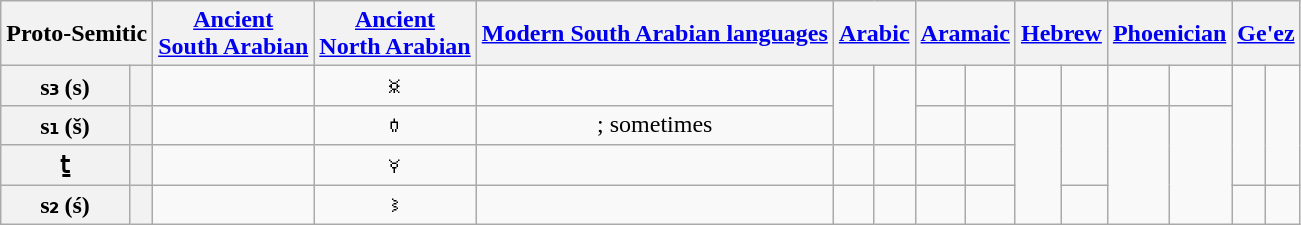<table class="wikitable" style="text-align:center;">
<tr>
<th colspan="2">Proto-Semitic</th>
<th><a href='#'>Ancient</a><br><a href='#'>South Arabian</a></th>
<th><a href='#'>Ancient</a><br><a href='#'>North Arabian</a></th>
<th><a href='#'>Modern South Arabian languages</a></th>
<th colspan="2"><a href='#'>Arabic</a></th>
<th colspan="2"><a href='#'>Aramaic</a></th>
<th colspan="2"><a href='#'>Hebrew</a></th>
<th colspan="2"><a href='#'>Phoenician</a></th>
<th colspan="2"><a href='#'>Ge'ez</a></th>
</tr>
<tr>
<th>s₃ (s)</th>
<th></th>
<td></td>
<td>𐪏</td>
<td></td>
<td rowspan="2"><big></big></td>
<td rowspan="2"></td>
<td></td>
<td></td>
<td></td>
<td></td>
<td></td>
<td></td>
<td rowspan="3"></td>
<td rowspan="3"></td>
</tr>
<tr>
<th>s₁ (š)</th>
<th></th>
<td></td>
<td>𐪊</td>
<td>; sometimes </td>
<td></td>
<td></td>
<td rowspan="3"></td>
<td rowspan="2"></td>
<td rowspan="3"></td>
<td rowspan="3"></td>
</tr>
<tr>
<th>ṯ</th>
<th></th>
<td></td>
<td>𐪛</td>
<td></td>
<td><big></big></td>
<td></td>
<td></td>
<td></td>
</tr>
<tr>
<th>s₂ (ś)</th>
<th></th>
<td></td>
<td>𐪆</td>
<td></td>
<td><big></big></td>
<td></td>
<td></td>
<td></td>
<td></td>
<td></td>
<td></td>
</tr>
</table>
